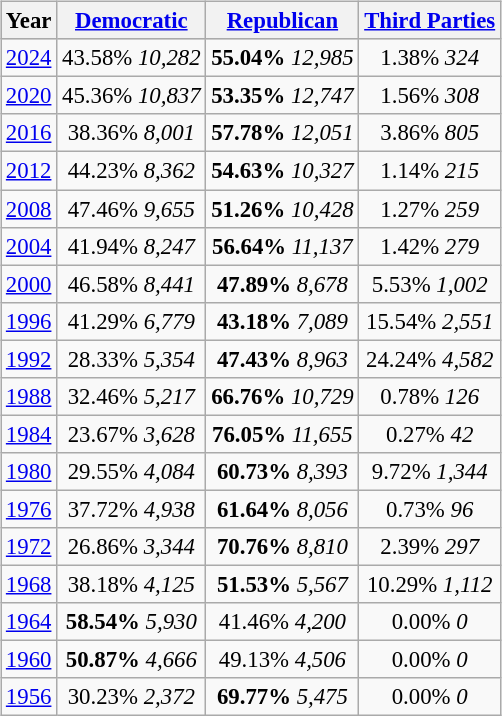<table class="wikitable"  style="float:right; margin:1em; font-size:95%;">
<tr style="background:lightgrey;">
<th>Year</th>
<th><a href='#'>Democratic</a></th>
<th><a href='#'>Republican</a></th>
<th><a href='#'>Third Parties</a></th>
</tr>
<tr>
<td align="center" ><a href='#'>2024</a></td>
<td align="center" >43.58% <em>10,282</em></td>
<td align="center" ><strong>55.04%</strong> <em>12,985</em></td>
<td align="center" >1.38% <em>324</em></td>
</tr>
<tr>
<td align="center" ><a href='#'>2020</a></td>
<td align="center" >45.36% <em>10,837</em></td>
<td align="center" ><strong>53.35%</strong> <em>12,747</em></td>
<td align="center" >1.56% <em>308</em></td>
</tr>
<tr>
<td align="center" ><a href='#'>2016</a></td>
<td align="center" >38.36% <em>8,001</em></td>
<td align="center" ><strong>57.78%</strong> <em>12,051</em></td>
<td align="center" >3.86% <em>805</em></td>
</tr>
<tr>
<td align="center" ><a href='#'>2012</a></td>
<td align="center" >44.23% <em>8,362</em></td>
<td align="center" ><strong>54.63%</strong> <em>10,327</em></td>
<td align="center" >1.14% <em>215</em></td>
</tr>
<tr>
<td align="center" ><a href='#'>2008</a></td>
<td align="center" >47.46% <em>9,655</em></td>
<td align="center" ><strong>51.26%</strong> <em>10,428</em></td>
<td align="center" >1.27% <em>259</em></td>
</tr>
<tr>
<td align="center" ><a href='#'>2004</a></td>
<td align="center" >41.94% <em>8,247</em></td>
<td align="center" ><strong>56.64%</strong> <em>11,137</em></td>
<td align="center" >1.42% <em>279</em></td>
</tr>
<tr>
<td align="center" ><a href='#'>2000</a></td>
<td align="center" >46.58% <em>8,441</em></td>
<td align="center" ><strong>47.89%</strong> <em>8,678</em></td>
<td align="center" >5.53% <em>1,002</em></td>
</tr>
<tr>
<td align="center" ><a href='#'>1996</a></td>
<td align="center" >41.29% <em>6,779</em></td>
<td align="center" ><strong>43.18%</strong> <em>7,089</em></td>
<td align="center" >15.54% <em>2,551</em></td>
</tr>
<tr>
<td align="center" ><a href='#'>1992</a></td>
<td align="center" >28.33% <em>5,354</em></td>
<td align="center" ><strong>47.43%</strong> <em>8,963</em></td>
<td align="center" >24.24% <em>4,582</em></td>
</tr>
<tr>
<td align="center" ><a href='#'>1988</a></td>
<td align="center" >32.46% <em>5,217</em></td>
<td align="center" ><strong>66.76%</strong> <em>10,729</em></td>
<td align="center" >0.78% <em>126</em></td>
</tr>
<tr>
<td align="center" ><a href='#'>1984</a></td>
<td align="center" >23.67% <em>3,628</em></td>
<td align="center" ><strong>76.05%</strong> <em>11,655</em></td>
<td align="center" >0.27% <em>42</em></td>
</tr>
<tr>
<td align="center" ><a href='#'>1980</a></td>
<td align="center" >29.55% <em>4,084</em></td>
<td align="center" ><strong>60.73%</strong> <em>8,393</em></td>
<td align="center" >9.72% <em>1,344</em></td>
</tr>
<tr>
<td align="center" ><a href='#'>1976</a></td>
<td align="center" >37.72% <em>4,938</em></td>
<td align="center" ><strong>61.64%</strong> <em>8,056</em></td>
<td align="center" >0.73% <em>96</em></td>
</tr>
<tr>
<td align="center" ><a href='#'>1972</a></td>
<td align="center" >26.86% <em>3,344</em></td>
<td align="center" ><strong>70.76%</strong> <em>8,810</em></td>
<td align="center" >2.39% <em>297</em></td>
</tr>
<tr>
<td align="center" ><a href='#'>1968</a></td>
<td align="center" >38.18% <em>4,125</em></td>
<td align="center" ><strong>51.53%</strong> <em>5,567</em></td>
<td align="center" >10.29% <em>1,112</em></td>
</tr>
<tr>
<td align="center" ><a href='#'>1964</a></td>
<td align="center" ><strong>58.54%</strong> <em>5,930</em></td>
<td align="center" >41.46% <em>4,200</em></td>
<td align="center" >0.00% <em>0</em></td>
</tr>
<tr>
<td align="center" ><a href='#'>1960</a></td>
<td align="center" ><strong>50.87%</strong> <em>4,666</em></td>
<td align="center" >49.13% <em>4,506</em></td>
<td align="center" >0.00% <em>0</em></td>
</tr>
<tr>
<td align="center" ><a href='#'>1956</a></td>
<td align="center" >30.23% <em>2,372</em></td>
<td align="center" ><strong>69.77%</strong> <em>5,475</em></td>
<td align="center" >0.00% <em>0</em></td>
</tr>
</table>
